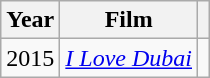<table class="wikitable">
<tr>
<th>Year</th>
<th>Film</th>
<th></th>
</tr>
<tr>
<td>2015</td>
<td><em><a href='#'>I Love Dubai</a></em></td>
</tr>
</table>
